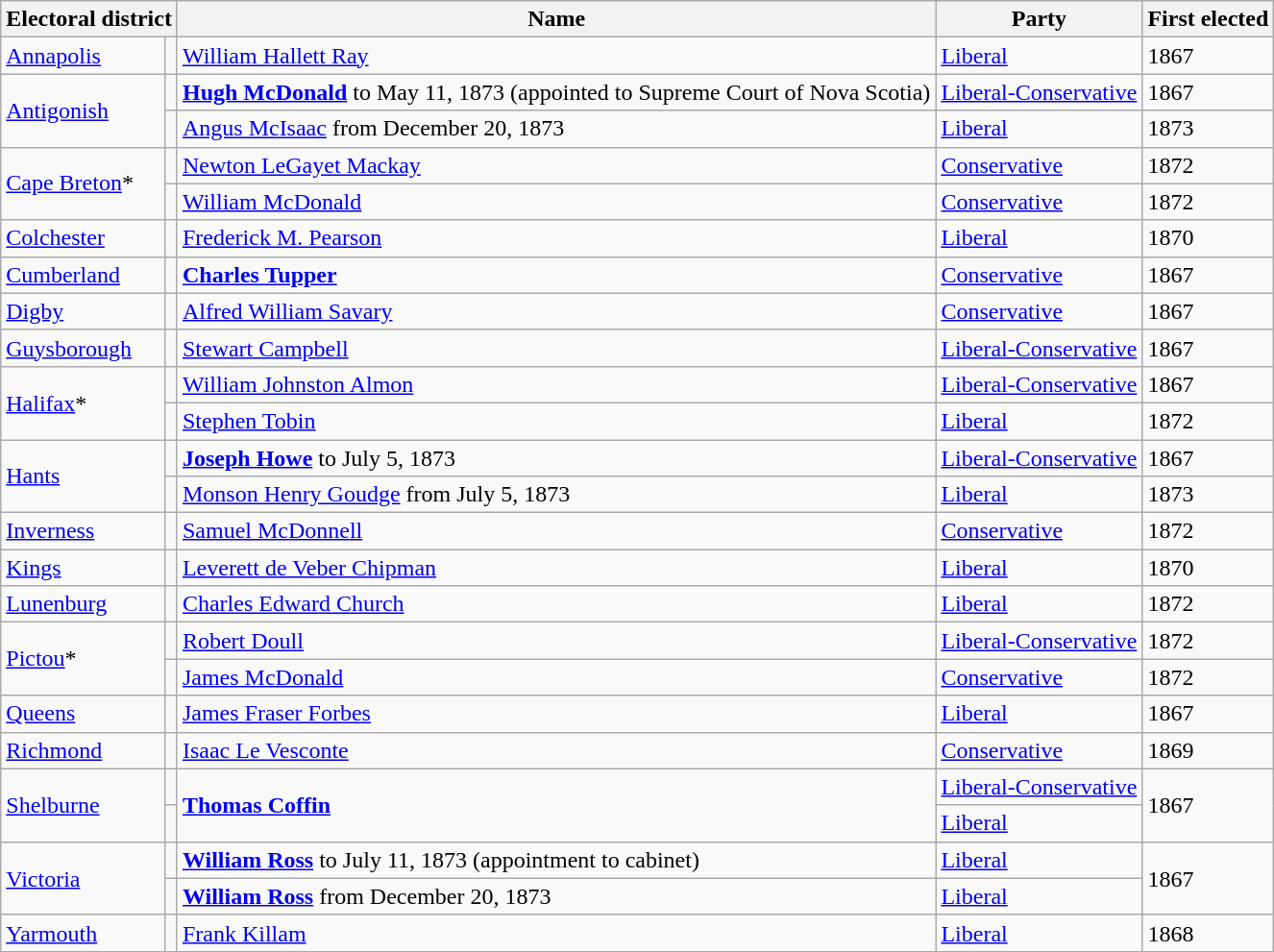<table class="wikitable">
<tr>
<th colspan="2">Electoral district</th>
<th>Name</th>
<th>Party</th>
<th>First elected</th>
</tr>
<tr>
<td><a href='#'>Annapolis</a></td>
<td></td>
<td><a href='#'>William Hallett Ray</a></td>
<td><a href='#'>Liberal</a></td>
<td>1867</td>
</tr>
<tr>
<td rowspan=2><a href='#'>Antigonish</a></td>
<td></td>
<td><strong><a href='#'>Hugh McDonald</a></strong> to May 11, 1873 (appointed to Supreme Court of Nova Scotia)</td>
<td><a href='#'>Liberal-Conservative</a></td>
<td>1867</td>
</tr>
<tr>
<td></td>
<td><a href='#'>Angus McIsaac</a> from December 20, 1873</td>
<td><a href='#'>Liberal</a></td>
<td>1873</td>
</tr>
<tr>
<td rowspan=2><a href='#'>Cape Breton</a>*</td>
<td></td>
<td><a href='#'>Newton LeGayet Mackay</a></td>
<td><a href='#'>Conservative</a></td>
<td>1872</td>
</tr>
<tr>
<td></td>
<td><a href='#'>William McDonald</a></td>
<td><a href='#'>Conservative</a></td>
<td>1872</td>
</tr>
<tr>
<td><a href='#'>Colchester</a></td>
<td></td>
<td><a href='#'>Frederick M. Pearson</a></td>
<td><a href='#'>Liberal</a></td>
<td>1870</td>
</tr>
<tr>
<td><a href='#'>Cumberland</a></td>
<td></td>
<td><strong><a href='#'>Charles Tupper</a></strong></td>
<td><a href='#'>Conservative</a></td>
<td>1867</td>
</tr>
<tr>
<td><a href='#'>Digby</a></td>
<td></td>
<td><a href='#'>Alfred William Savary</a></td>
<td><a href='#'>Conservative</a></td>
<td>1867</td>
</tr>
<tr>
<td><a href='#'>Guysborough</a></td>
<td></td>
<td><a href='#'>Stewart Campbell</a></td>
<td><a href='#'>Liberal-Conservative</a></td>
<td>1867</td>
</tr>
<tr>
<td rowspan=2><a href='#'>Halifax</a>*</td>
<td></td>
<td><a href='#'>William Johnston Almon</a></td>
<td><a href='#'>Liberal-Conservative</a></td>
<td>1867</td>
</tr>
<tr>
<td></td>
<td><a href='#'>Stephen Tobin</a></td>
<td><a href='#'>Liberal</a></td>
<td>1872</td>
</tr>
<tr>
<td rowspan=2><a href='#'>Hants</a></td>
<td></td>
<td><strong><a href='#'>Joseph Howe</a></strong> to July 5, 1873</td>
<td><a href='#'>Liberal-Conservative</a></td>
<td>1867</td>
</tr>
<tr>
<td></td>
<td><a href='#'>Monson Henry Goudge</a> from July 5, 1873</td>
<td><a href='#'>Liberal</a></td>
<td>1873</td>
</tr>
<tr>
<td><a href='#'>Inverness</a></td>
<td></td>
<td><a href='#'>Samuel McDonnell</a></td>
<td><a href='#'>Conservative</a></td>
<td>1872</td>
</tr>
<tr>
<td><a href='#'>Kings</a></td>
<td></td>
<td><a href='#'>Leverett de Veber Chipman</a></td>
<td><a href='#'>Liberal</a></td>
<td>1870</td>
</tr>
<tr>
<td><a href='#'>Lunenburg</a></td>
<td></td>
<td><a href='#'>Charles Edward Church</a></td>
<td><a href='#'>Liberal</a></td>
<td>1872</td>
</tr>
<tr>
<td rowspan=2><a href='#'>Pictou</a>*</td>
<td></td>
<td><a href='#'>Robert Doull</a></td>
<td><a href='#'>Liberal-Conservative</a></td>
<td>1872</td>
</tr>
<tr>
<td></td>
<td><a href='#'>James McDonald</a></td>
<td><a href='#'>Conservative</a></td>
<td>1872</td>
</tr>
<tr>
<td><a href='#'>Queens</a></td>
<td></td>
<td><a href='#'>James Fraser Forbes</a></td>
<td><a href='#'>Liberal</a></td>
<td>1867</td>
</tr>
<tr>
<td><a href='#'>Richmond</a></td>
<td></td>
<td><a href='#'>Isaac Le Vesconte</a></td>
<td><a href='#'>Conservative</a></td>
<td>1869</td>
</tr>
<tr>
<td rowspan=2><a href='#'>Shelburne</a></td>
<td></td>
<td rowspan=2><strong><a href='#'>Thomas Coffin</a></strong></td>
<td><a href='#'>Liberal-Conservative</a></td>
<td rowspan=2>1867</td>
</tr>
<tr>
<td></td>
<td><a href='#'>Liberal</a></td>
</tr>
<tr>
<td rowspan=2><a href='#'>Victoria</a></td>
<td></td>
<td><strong><a href='#'>William Ross</a></strong> to July 11, 1873 (appointment to cabinet)</td>
<td><a href='#'>Liberal</a></td>
<td rowspan=2>1867</td>
</tr>
<tr>
<td></td>
<td><strong><a href='#'>William Ross</a></strong> from December 20, 1873</td>
<td><a href='#'>Liberal</a></td>
</tr>
<tr>
<td><a href='#'>Yarmouth</a></td>
<td></td>
<td><a href='#'>Frank Killam</a></td>
<td><a href='#'>Liberal</a></td>
<td>1868</td>
</tr>
</table>
